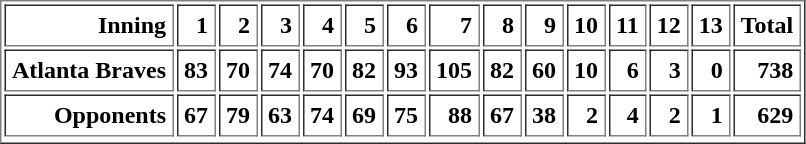<table cellpadding="4" cellspacing="2" border="1" style="text-align: right;">
<tr>
<th>Inning</th>
<th>1</th>
<th>2</th>
<th>3</th>
<th>4</th>
<th>5</th>
<th>6</th>
<th>7</th>
<th>8</th>
<th>9</th>
<th>10</th>
<th>11</th>
<th>12</th>
<th>13</th>
<th>Total</th>
</tr>
<tr style="text-align: right;">
<th>Atlanta Braves</th>
<th>83</th>
<th>70</th>
<th>74</th>
<th>70</th>
<th>82</th>
<th>93</th>
<th>105</th>
<th>82</th>
<th>60</th>
<th>10</th>
<th>6</th>
<th>3</th>
<th>0</th>
<th>738</th>
</tr>
<tr style="text-align: right;">
<th>Opponents</th>
<th>67</th>
<th>79</th>
<th>63</th>
<th>74</th>
<th>69</th>
<th>75</th>
<th>88</th>
<th>67</th>
<th>38</th>
<th>2</th>
<th>4</th>
<th>2</th>
<th>1</th>
<th>629</th>
</tr>
<tr>
</tr>
</table>
